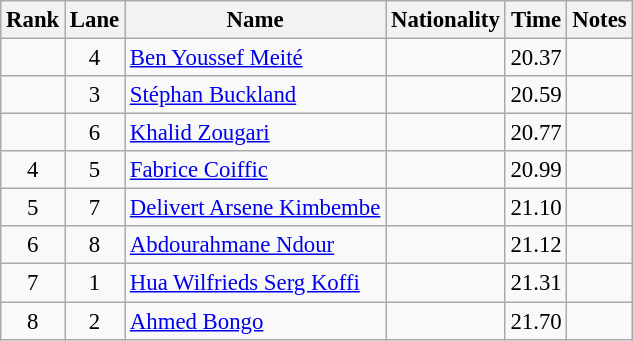<table class="wikitable sortable" style="text-align:center;font-size:95%">
<tr>
<th>Rank</th>
<th>Lane</th>
<th>Name</th>
<th>Nationality</th>
<th>Time</th>
<th>Notes</th>
</tr>
<tr>
<td></td>
<td>4</td>
<td align=left><a href='#'>Ben Youssef Meité</a></td>
<td align=left></td>
<td>20.37</td>
<td></td>
</tr>
<tr>
<td></td>
<td>3</td>
<td align=left><a href='#'>Stéphan Buckland</a></td>
<td align=left></td>
<td>20.59</td>
<td></td>
</tr>
<tr>
<td></td>
<td>6</td>
<td align=left><a href='#'>Khalid Zougari</a></td>
<td align=left></td>
<td>20.77</td>
<td></td>
</tr>
<tr>
<td>4</td>
<td>5</td>
<td align=left><a href='#'>Fabrice Coiffic</a></td>
<td align=left></td>
<td>20.99</td>
<td></td>
</tr>
<tr>
<td>5</td>
<td>7</td>
<td align=left><a href='#'>Delivert Arsene Kimbembe</a></td>
<td align=left></td>
<td>21.10</td>
<td></td>
</tr>
<tr>
<td>6</td>
<td>8</td>
<td align=left><a href='#'>Abdourahmane Ndour</a></td>
<td align=left></td>
<td>21.12</td>
<td></td>
</tr>
<tr>
<td>7</td>
<td>1</td>
<td align=left><a href='#'>Hua Wilfrieds Serg Koffi</a></td>
<td align=left></td>
<td>21.31</td>
<td></td>
</tr>
<tr>
<td>8</td>
<td>2</td>
<td align=left><a href='#'>Ahmed Bongo</a></td>
<td align=left></td>
<td>21.70</td>
<td></td>
</tr>
</table>
